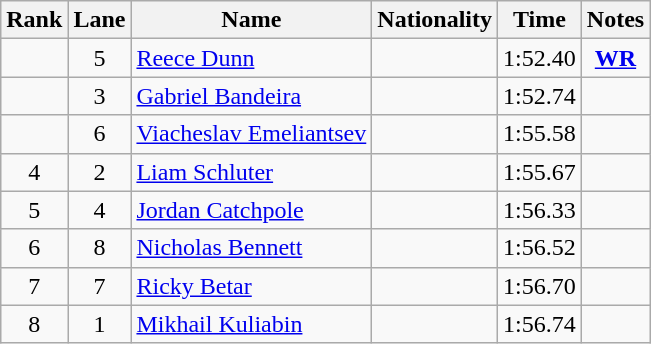<table class="wikitable sortable" style="text-align:center">
<tr>
<th>Rank</th>
<th>Lane</th>
<th>Name</th>
<th>Nationality</th>
<th>Time</th>
<th>Notes</th>
</tr>
<tr>
<td></td>
<td>5</td>
<td align=left><a href='#'>Reece Dunn</a></td>
<td align=left></td>
<td>1:52.40</td>
<td><strong><a href='#'>WR</a></strong></td>
</tr>
<tr>
<td></td>
<td>3</td>
<td align=left><a href='#'>Gabriel Bandeira</a></td>
<td align=left></td>
<td>1:52.74</td>
<td></td>
</tr>
<tr>
<td></td>
<td>6</td>
<td align=left><a href='#'>Viacheslav Emeliantsev</a></td>
<td align=left></td>
<td>1:55.58</td>
<td></td>
</tr>
<tr>
<td>4</td>
<td>2</td>
<td align=left><a href='#'>Liam Schluter</a></td>
<td align=left></td>
<td>1:55.67</td>
<td></td>
</tr>
<tr>
<td>5</td>
<td>4</td>
<td align=left><a href='#'>Jordan Catchpole</a></td>
<td align=left></td>
<td>1:56.33</td>
<td></td>
</tr>
<tr>
<td>6</td>
<td>8</td>
<td align=left><a href='#'>Nicholas Bennett</a></td>
<td align=left></td>
<td>1:56.52</td>
<td></td>
</tr>
<tr>
<td>7</td>
<td>7</td>
<td align=left><a href='#'>Ricky Betar</a></td>
<td align=left></td>
<td>1:56.70</td>
<td></td>
</tr>
<tr>
<td>8</td>
<td>1</td>
<td align=left><a href='#'>Mikhail Kuliabin</a></td>
<td align=left></td>
<td>1:56.74</td>
<td></td>
</tr>
</table>
